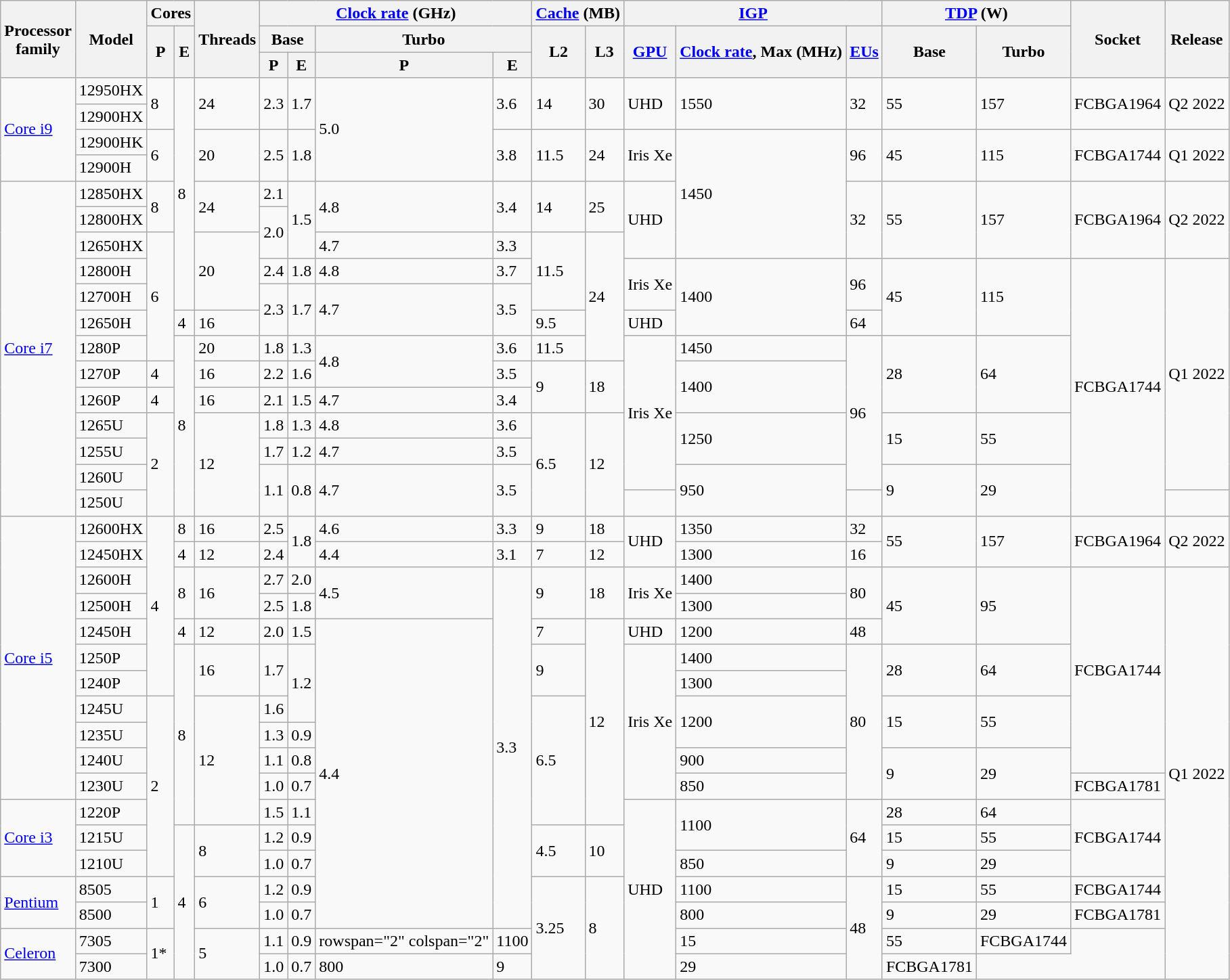<table class="wikitable center sortable sort-under mw-collapsible">
<tr>
<th rowspan="3">Processor<br>family</th>
<th rowspan="3" data-sort-type="text">Model</th>
<th colspan="2" data-sort-type="number">Cores</th>
<th rowspan="3" data-sort-type="number">Threads</th>
<th colspan="4"><a href='#'>Clock rate</a> (GHz)</th>
<th colspan="2"><a href='#'> Cache</a> (MB)</th>
<th colspan="3"><a href='#'> IGP</a></th>
<th colspan="2" data-sort-type="number"><a href='#'> TDP</a> (W)</th>
<th rowspan="3" data-sort-type="text">Socket</th>
<th rowspan="3" data-sort-type="date">Release</th>
</tr>
<tr>
<th rowspan="2">P</th>
<th rowspan="2">E</th>
<th colspan="2" data-sort-type="number">Base</th>
<th colspan="2" data-sort-type="number">Turbo</th>
<th rowspan="2" data-sort-type="number">L2</th>
<th rowspan="2" data-sort-type="number">L3</th>
<th rowspan="2" data-sort-type="text"><a href='#'>GPU</a></th>
<th rowspan="2"><a href='#'>Clock rate</a>, Max (MHz)</th>
<th rowspan="2"><a href='#'>EUs</a></th>
<th rowspan="2">Base</th>
<th rowspan="2">Turbo</th>
</tr>
<tr>
<th>P</th>
<th>E</th>
<th>P</th>
<th>E</th>
</tr>
<tr>
<td rowspan="4"><a href='#'>Core i9</a></td>
<td>12950HX</td>
<td rowspan="2">8</td>
<td rowspan="9">8</td>
<td rowspan="2">24</td>
<td rowspan="2">2.3</td>
<td rowspan="2">1.7</td>
<td rowspan="4">5.0</td>
<td rowspan="2">3.6</td>
<td rowspan="2">14</td>
<td rowspan="2">30</td>
<td rowspan="2">UHD</td>
<td rowspan="2">1550</td>
<td rowspan="2">32</td>
<td rowspan="2">55</td>
<td rowspan="2">157</td>
<td rowspan="2">FCBGA1964</td>
<td rowspan="2">Q2 2022</td>
</tr>
<tr>
<td>12900HX</td>
</tr>
<tr>
<td>12900HK</td>
<td rowspan="2">6</td>
<td rowspan="2">20</td>
<td rowspan="2">2.5</td>
<td rowspan="2">1.8</td>
<td rowspan="2">3.8</td>
<td rowspan="2">11.5</td>
<td rowspan="2">24</td>
<td rowspan="2">Iris Xe</td>
<td rowspan="5">1450</td>
<td rowspan="2">96</td>
<td rowspan="2">45</td>
<td rowspan="2">115</td>
<td rowspan="2">FCBGA1744</td>
<td rowspan="2">Q1 2022</td>
</tr>
<tr>
<td>12900H</td>
</tr>
<tr>
<td rowspan="13"><a href='#'>Core i7</a></td>
<td>12850HX</td>
<td rowspan="2">8</td>
<td rowspan="2">24</td>
<td>2.1</td>
<td rowspan="3">1.5</td>
<td rowspan="2">4.8</td>
<td rowspan="2">3.4</td>
<td rowspan="2">14</td>
<td rowspan="2">25</td>
<td rowspan="3">UHD</td>
<td rowspan="3">32</td>
<td rowspan="3">55</td>
<td rowspan="3">157</td>
<td rowspan="3">FCBGA1964</td>
<td rowspan="3">Q2 2022</td>
</tr>
<tr>
<td>12800HX</td>
<td rowspan="2">2.0</td>
</tr>
<tr>
<td>12650HX</td>
<td rowspan="5">6</td>
<td rowspan="3">20</td>
<td>4.7</td>
<td>3.3</td>
<td rowspan="3">11.5</td>
<td rowspan="5">24</td>
</tr>
<tr>
<td>12800H</td>
<td>2.4</td>
<td>1.8</td>
<td>4.8</td>
<td>3.7</td>
<td rowspan="2">Iris Xe</td>
<td rowspan="3">1400</td>
<td rowspan="2">96</td>
<td rowspan="3">45</td>
<td rowspan="3">115</td>
<td rowspan="10">FCBGA1744</td>
<td rowspan="9">Q1 2022</td>
</tr>
<tr>
<td>12700H</td>
<td rowspan="2">2.3</td>
<td rowspan="2">1.7</td>
<td rowspan="2">4.7</td>
<td rowspan="2">3.5</td>
</tr>
<tr>
<td>12650H</td>
<td>4</td>
<td>16</td>
<td>9.5</td>
<td>UHD</td>
<td>64</td>
</tr>
<tr>
<td>1280P</td>
<td rowspan="7">8</td>
<td>20</td>
<td>1.8</td>
<td>1.3</td>
<td rowspan="2">4.8</td>
<td>3.6</td>
<td>11.5</td>
<td rowspan="6">Iris Xe</td>
<td>1450</td>
<td rowspan="6">96</td>
<td rowspan="3">28</td>
<td rowspan="3">64</td>
</tr>
<tr>
<td>1270P</td>
<td>4</td>
<td>16</td>
<td>2.2</td>
<td>1.6</td>
<td>3.5</td>
<td rowspan="2">9</td>
<td rowspan="2">18</td>
<td rowspan="2">1400</td>
</tr>
<tr>
<td>1260P</td>
<td>4</td>
<td>16</td>
<td>2.1</td>
<td>1.5</td>
<td>4.7</td>
<td>3.4</td>
</tr>
<tr>
<td>1265U</td>
<td rowspan="4">2</td>
<td rowspan="4">12</td>
<td>1.8</td>
<td>1.3</td>
<td>4.8</td>
<td>3.6</td>
<td rowspan="4">6.5</td>
<td rowspan="4">12</td>
<td rowspan="2">1250</td>
<td rowspan="2">15</td>
<td rowspan="2">55</td>
</tr>
<tr>
<td>1255U</td>
<td>1.7</td>
<td>1.2</td>
<td>4.7</td>
<td>3.5</td>
</tr>
<tr>
<td>1260U</td>
<td rowspan="2">1.1</td>
<td rowspan="2">0.8</td>
<td rowspan="2">4.7</td>
<td rowspan="2">3.5</td>
<td rowspan="2">950</td>
<td rowspan="2">9</td>
<td rowspan="2">29</td>
</tr>
<tr>
<td>1250U</td>
</tr>
<tr>
<td rowspan="11"><a href='#'>Core i5</a></td>
<td>12600HX</td>
<td rowspan="7">4</td>
<td>8</td>
<td>16</td>
<td>2.5</td>
<td rowspan="2">1.8</td>
<td>4.6</td>
<td>3.3</td>
<td>9</td>
<td>18</td>
<td rowspan="2">UHD</td>
<td>1350</td>
<td>32</td>
<td rowspan="2">55</td>
<td rowspan="2">157</td>
<td rowspan="2">FCBGA1964</td>
<td rowspan="2">Q2 2022</td>
</tr>
<tr>
<td>12450HX</td>
<td>4</td>
<td>12</td>
<td>2.4</td>
<td>4.4</td>
<td>3.1</td>
<td>7</td>
<td>12</td>
<td>1300</td>
<td>16</td>
</tr>
<tr>
<td>12600H</td>
<td rowspan="2">8</td>
<td rowspan="2">16</td>
<td>2.7</td>
<td>2.0</td>
<td rowspan="2">4.5</td>
<td rowspan="14">3.3</td>
<td rowspan="2">9</td>
<td rowspan="2">18</td>
<td rowspan="2">Iris Xe</td>
<td>1400</td>
<td rowspan="2">80</td>
<td rowspan="3">45</td>
<td rowspan="3">95</td>
<td rowspan="8">FCBGA1744</td>
<td rowspan="16">Q1 2022</td>
</tr>
<tr>
<td>12500H</td>
<td>2.5</td>
<td>1.8</td>
<td>1300</td>
</tr>
<tr>
<td>12450H</td>
<td>4</td>
<td>12</td>
<td>2.0</td>
<td>1.5</td>
<td rowspan="12">4.4</td>
<td>7</td>
<td rowspan="8">12</td>
<td>UHD</td>
<td>1200</td>
<td>48</td>
</tr>
<tr>
<td>1250P</td>
<td rowspan="7">8</td>
<td rowspan="2">16</td>
<td rowspan="2">1.7</td>
<td rowspan="3">1.2</td>
<td rowspan="2">9</td>
<td rowspan="6">Iris Xe</td>
<td>1400</td>
<td rowspan="6">80</td>
<td rowspan="2">28</td>
<td rowspan="2">64</td>
</tr>
<tr>
<td>1240P</td>
<td>1300</td>
</tr>
<tr>
<td>1245U</td>
<td rowspan="7">2</td>
<td rowspan="5">12</td>
<td>1.6</td>
<td rowspan="5">6.5</td>
<td rowspan="2">1200</td>
<td rowspan="2">15</td>
<td rowspan="2">55</td>
</tr>
<tr>
<td>1235U</td>
<td>1.3</td>
<td>0.9</td>
</tr>
<tr>
<td>1240U</td>
<td>1.1</td>
<td>0.8</td>
<td>900</td>
<td rowspan="2">9</td>
<td rowspan="2">29</td>
</tr>
<tr>
<td>1230U</td>
<td>1.0</td>
<td>0.7</td>
<td>850</td>
<td>FCBGA1781</td>
</tr>
<tr>
<td rowspan="3"><a href='#'>Core i3</a></td>
<td>1220P</td>
<td>1.5</td>
<td>1.1</td>
<td rowspan="7">UHD</td>
<td rowspan="2">1100</td>
<td rowspan="3">64</td>
<td>28</td>
<td>64</td>
<td rowspan="3">FCBGA1744</td>
</tr>
<tr>
<td>1215U</td>
<td rowspan="6">4</td>
<td rowspan="2">8</td>
<td>1.2</td>
<td>0.9</td>
<td rowspan="2">4.5</td>
<td rowspan="2">10</td>
<td>15</td>
<td>55</td>
</tr>
<tr>
<td>1210U</td>
<td>1.0</td>
<td>0.7</td>
<td>850</td>
<td>9</td>
<td>29</td>
</tr>
<tr>
<td rowspan="2"><a href='#'>Pentium</a></td>
<td>8505</td>
<td rowspan="2">1</td>
<td rowspan="2">6</td>
<td>1.2</td>
<td>0.9</td>
<td rowspan="4">3.25</td>
<td rowspan="4">8</td>
<td>1100</td>
<td rowspan="4">48</td>
<td>15</td>
<td>55</td>
<td>FCBGA1744</td>
</tr>
<tr>
<td>8500</td>
<td>1.0</td>
<td>0.7</td>
<td>800</td>
<td>9</td>
<td>29</td>
<td>FCBGA1781</td>
</tr>
<tr>
<td rowspan="2"><a href='#'>Celeron</a></td>
<td>7305</td>
<td rowspan="2">1*</td>
<td rowspan="2">5</td>
<td>1.1</td>
<td>0.9</td>
<td>rowspan="2" colspan="2" </td>
<td>1100</td>
<td>15</td>
<td>55</td>
<td>FCBGA1744</td>
</tr>
<tr>
<td>7300</td>
<td>1.0</td>
<td>0.7</td>
<td>800</td>
<td>9</td>
<td>29</td>
<td>FCBGA1781</td>
</tr>
</table>
